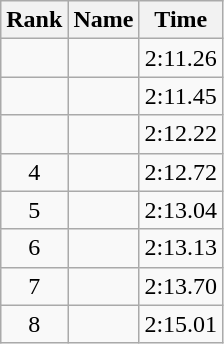<table class="wikitable">
<tr>
<th>Rank</th>
<th>Name</th>
<th>Time</th>
</tr>
<tr>
<td align="center"></td>
<td></td>
<td align="center">2:11.26</td>
</tr>
<tr>
<td align="center"></td>
<td></td>
<td align="center">2:11.45</td>
</tr>
<tr>
<td align="center"></td>
<td></td>
<td align="center">2:12.22</td>
</tr>
<tr>
<td align="center">4</td>
<td></td>
<td align="center">2:12.72</td>
</tr>
<tr>
<td align="center">5</td>
<td></td>
<td align="center">2:13.04</td>
</tr>
<tr>
<td align="center">6</td>
<td></td>
<td align="center">2:13.13</td>
</tr>
<tr>
<td align="center">7</td>
<td></td>
<td align="center">2:13.70</td>
</tr>
<tr>
<td align="center">8</td>
<td></td>
<td align="center">2:15.01</td>
</tr>
</table>
